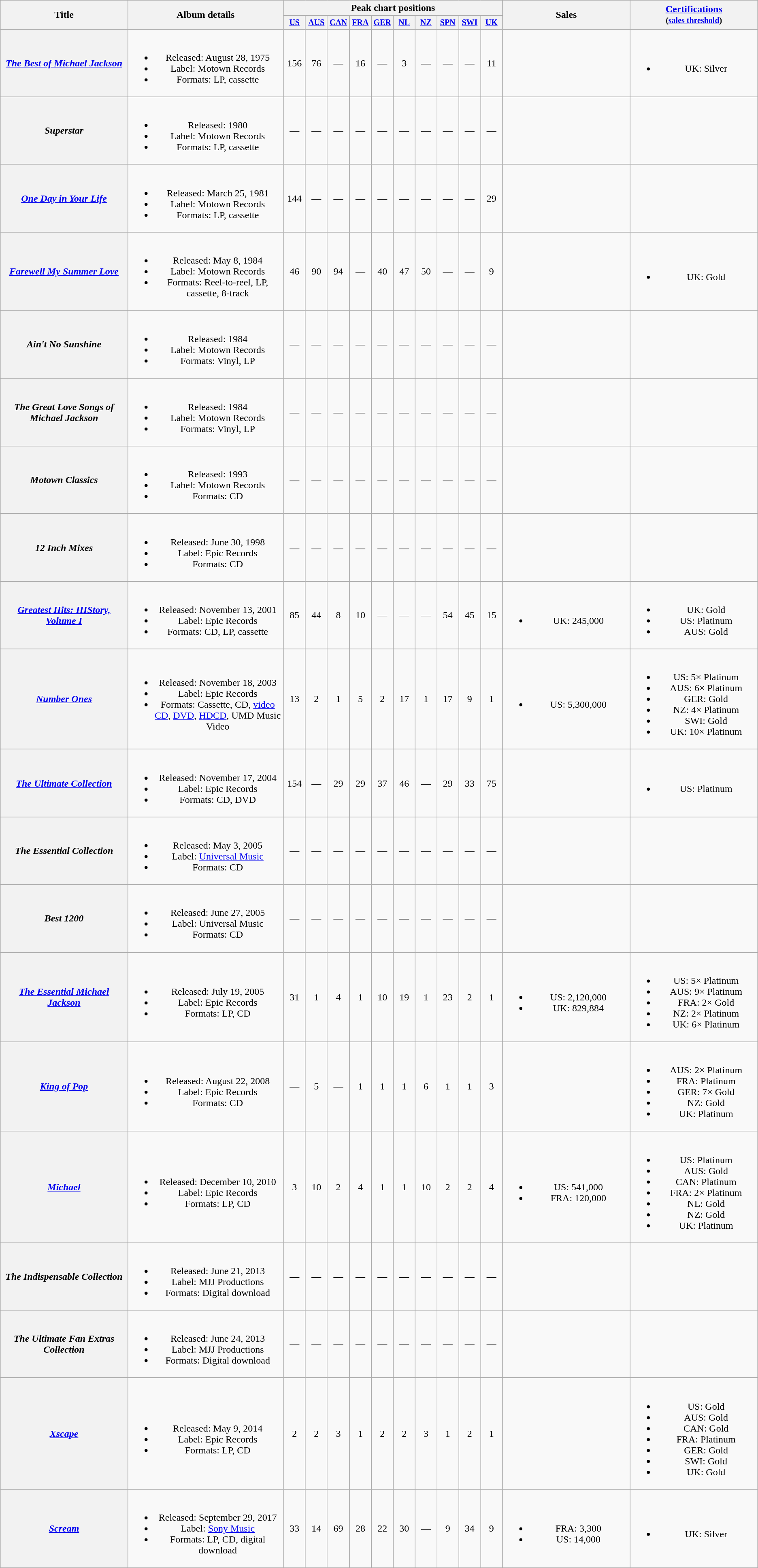<table class="wikitable plainrowheaders" style="text-align:center;">
<tr>
<th rowspan="2" style="width:13em;" scope=col>Title</th>
<th rowspan="2" style="width:16em;" scope=col>Album details</th>
<th colspan="10" scope=col>Peak chart positions</th>
<th rowspan="2" style="width:13em;" scope=col>Sales</th>
<th rowspan="2" style="width:13em;" scope=col><a href='#'>Certifications</a><br><small>(<a href='#'>sales threshold</a>)</small></th>
</tr>
<tr style="font-size:smaller;">
<th width="30" scope=col><a href='#'>US</a><br></th>
<th width="30" scope=col><a href='#'>AUS</a><br></th>
<th width="30" scope=col><a href='#'>CAN</a><br></th>
<th width="30" scope=col><a href='#'>FRA</a><br></th>
<th width="30" scope=col><a href='#'>GER</a><br></th>
<th width="30" scope=col><a href='#'>NL</a><br></th>
<th width="30" scope=col><a href='#'>NZ</a><br></th>
<th width="30" scope=col><a href='#'>SPN</a><br></th>
<th width="30" scope=col><a href='#'>SWI</a><br></th>
<th width="30" scope=col><a href='#'>UK</a><br></th>
</tr>
<tr>
<th scope="row"><em><a href='#'>The Best of Michael Jackson</a></em></th>
<td><br><ul><li>Released: August 28, 1975</li><li>Label: Motown Records</li><li>Formats: LP, cassette</li></ul></td>
<td>156</td>
<td>76</td>
<td>—</td>
<td>16</td>
<td>—</td>
<td>3</td>
<td>—</td>
<td>—</td>
<td>—</td>
<td>11</td>
<td></td>
<td><br><ul><li>UK: Silver</li></ul></td>
</tr>
<tr>
<th scope="row"><em>Superstar</em></th>
<td><br><ul><li>Released: 1980</li><li>Label: Motown Records</li><li>Formats: LP, cassette</li></ul></td>
<td>—</td>
<td>—</td>
<td>—</td>
<td>—</td>
<td>—</td>
<td>—</td>
<td>—</td>
<td>—</td>
<td>—</td>
<td>—</td>
<td></td>
<td></td>
</tr>
<tr>
<th scope="row"><em><a href='#'>One Day in Your Life</a></em></th>
<td><br><ul><li>Released: March 25, 1981</li><li>Label: Motown Records</li><li>Formats: LP, cassette</li></ul></td>
<td>144</td>
<td>—</td>
<td>—</td>
<td>—</td>
<td>—</td>
<td>—</td>
<td>—</td>
<td>—</td>
<td>—</td>
<td>29</td>
<td></td>
<td></td>
</tr>
<tr>
<th scope="row"><em><a href='#'>Farewell My Summer Love</a></em></th>
<td><br><ul><li>Released: May 8, 1984</li><li>Label: Motown Records</li><li>Formats: Reel-to-reel, LP, cassette, 8-track</li></ul></td>
<td>46</td>
<td>90</td>
<td>94</td>
<td>—</td>
<td>40</td>
<td>47</td>
<td>50</td>
<td>—</td>
<td>—</td>
<td>9</td>
<td></td>
<td><br><ul><li>UK: Gold</li></ul></td>
</tr>
<tr>
<th scope="row"><em>Ain't No Sunshine</em></th>
<td><br><ul><li>Released: 1984</li><li>Label: Motown Records</li><li>Formats: Vinyl, LP</li></ul></td>
<td>—</td>
<td>—</td>
<td>—</td>
<td>—</td>
<td>—</td>
<td>—</td>
<td>—</td>
<td>—</td>
<td>—</td>
<td>—</td>
<td></td>
<td></td>
</tr>
<tr>
<th scope="row"><em>The Great Love Songs of Michael Jackson</em></th>
<td><br><ul><li>Released: 1984</li><li>Label: Motown Records</li><li>Formats: Vinyl, LP</li></ul></td>
<td>—</td>
<td>—</td>
<td>—</td>
<td>—</td>
<td>—</td>
<td>—</td>
<td>—</td>
<td>—</td>
<td>—</td>
<td>—</td>
<td></td>
<td></td>
</tr>
<tr>
<th scope="row"><em>Motown Classics</em></th>
<td><br><ul><li>Released: 1993</li><li>Label: Motown Records</li><li>Formats: CD</li></ul></td>
<td>—</td>
<td>—</td>
<td>—</td>
<td>—</td>
<td>—</td>
<td>—</td>
<td>—</td>
<td>—</td>
<td>—</td>
<td>—</td>
<td></td>
<td></td>
</tr>
<tr>
<th scope="row"><em>12 Inch Mixes</em></th>
<td><br><ul><li>Released: June 30, 1998 </li><li>Label: Epic Records</li><li>Formats: CD</li></ul></td>
<td>—</td>
<td>—</td>
<td>—</td>
<td>—</td>
<td>—</td>
<td>—</td>
<td>—</td>
<td>—</td>
<td>—</td>
<td>—</td>
<td></td>
<td></td>
</tr>
<tr>
<th scope="row"><em><a href='#'>Greatest Hits: HIStory, Volume I</a></em></th>
<td><br><ul><li>Released: November 13, 2001</li><li>Label: Epic Records</li><li>Formats: CD, LP, cassette</li></ul></td>
<td>85</td>
<td>44</td>
<td>8</td>
<td>10</td>
<td>—</td>
<td>—</td>
<td>—</td>
<td>54</td>
<td>45</td>
<td>15</td>
<td><br><ul><li>UK: 245,000</li></ul></td>
<td><br><ul><li>UK: Gold</li><li>US: Platinum</li><li>AUS: Gold</li></ul></td>
</tr>
<tr>
<th scope="row"><em><a href='#'>Number Ones</a></em></th>
<td><br><ul><li>Released: November 18, 2003</li><li>Label: Epic Records</li><li>Formats: Cassette, CD, <a href='#'>video CD</a>, <a href='#'>DVD</a>, <a href='#'>HDCD</a>, UMD Music Video</li></ul></td>
<td>13</td>
<td>2</td>
<td>1</td>
<td>5</td>
<td>2</td>
<td>17</td>
<td>1</td>
<td>17</td>
<td>9</td>
<td>1</td>
<td><br><ul><li>US: 5,300,000</li></ul></td>
<td><br><ul><li>US: 5× Platinum</li><li>AUS: 6× Platinum</li><li>GER: Gold</li><li>NZ: 4× Platinum</li><li>SWI: Gold</li><li>UK: 10× Platinum</li></ul></td>
</tr>
<tr>
<th scope="row"><em><a href='#'>The Ultimate Collection</a></em></th>
<td><br><ul><li>Released: November 17, 2004</li><li>Label: Epic Records</li><li>Formats: CD, DVD</li></ul></td>
<td>154</td>
<td>—</td>
<td>29</td>
<td>29</td>
<td>37</td>
<td>46</td>
<td>—</td>
<td>29</td>
<td>33</td>
<td>75</td>
<td></td>
<td><br><ul><li>US: Platinum</li></ul></td>
</tr>
<tr>
<th scope="row"><em>The Essential Collection</em></th>
<td><br><ul><li>Released: May 3, 2005 </li><li>Label: <a href='#'>Universal Music</a></li><li>Formats: CD</li></ul></td>
<td>—</td>
<td>—</td>
<td>—</td>
<td>—</td>
<td>—</td>
<td>—</td>
<td>—</td>
<td>—</td>
<td>—</td>
<td>—</td>
<td></td>
<td></td>
</tr>
<tr>
<th scope="row"><em>Best 1200</em></th>
<td><br><ul><li>Released: June 27, 2005 </li><li>Label: Universal Music</li><li>Formats: CD</li></ul></td>
<td>—</td>
<td>—</td>
<td>—</td>
<td>—</td>
<td>—</td>
<td>—</td>
<td>—</td>
<td>—</td>
<td>—</td>
<td>—</td>
<td></td>
<td></td>
</tr>
<tr>
<th scope="row"><em><a href='#'>The Essential Michael Jackson</a></em></th>
<td><br><ul><li>Released: July 19, 2005</li><li>Label: Epic Records</li><li>Formats: LP, CD</li></ul></td>
<td>31</td>
<td>1</td>
<td>4</td>
<td>1</td>
<td>10</td>
<td>19</td>
<td>1</td>
<td>23</td>
<td>2</td>
<td>1</td>
<td><br><ul><li>US: 2,120,000</li><li>UK: 829,884</li></ul></td>
<td><br><ul><li>US: 5× Platinum</li><li>AUS: 9× Platinum</li><li>FRA: 2× Gold</li><li>NZ: 2× Platinum</li><li>UK: 6× Platinum</li></ul></td>
</tr>
<tr>
<th scope="row"><em><a href='#'>King of Pop</a></em></th>
<td><br><ul><li>Released: August 22, 2008</li><li>Label: Epic Records</li><li>Formats: CD</li></ul></td>
<td>—</td>
<td>5</td>
<td>—</td>
<td>1</td>
<td>1</td>
<td>1</td>
<td>6</td>
<td>1</td>
<td>1</td>
<td>3</td>
<td></td>
<td><br><ul><li>AUS: 2× Platinum</li><li>FRA: Platinum</li><li>GER: 7× Gold</li><li>NZ: Gold</li><li>UK: Platinum</li></ul></td>
</tr>
<tr>
<th scope="row"><em><a href='#'>Michael</a></em></th>
<td><br><ul><li>Released: December 10, 2010</li><li>Label: Epic Records</li><li>Formats: LP, CD</li></ul></td>
<td>3</td>
<td>10</td>
<td>2</td>
<td>4</td>
<td>1</td>
<td>1</td>
<td>10</td>
<td>2</td>
<td>2</td>
<td>4</td>
<td><br><ul><li>US: 541,000</li><li>FRA: 120,000</li></ul></td>
<td><br><ul><li>US: Platinum</li><li>AUS: Gold</li><li>CAN: Platinum</li><li>FRA: 2× Platinum</li><li>NL: Gold</li><li>NZ: Gold</li><li>UK: Platinum</li></ul></td>
</tr>
<tr>
<th scope="row"><em>The Indispensable Collection</em></th>
<td><br><ul><li>Released: June 21, 2013</li><li>Label: MJJ Productions</li><li>Formats: Digital download</li></ul></td>
<td>—</td>
<td>—</td>
<td>—</td>
<td>—</td>
<td>—</td>
<td>—</td>
<td>—</td>
<td>—</td>
<td>—</td>
<td>—</td>
<td></td>
<td></td>
</tr>
<tr>
<th scope="row"><em>The Ultimate Fan Extras Collection</em></th>
<td><br><ul><li>Released: June 24, 2013</li><li>Label: MJJ Productions</li><li>Formats: Digital download</li></ul></td>
<td>—</td>
<td>—</td>
<td>—</td>
<td>—</td>
<td>—</td>
<td>—</td>
<td>—</td>
<td>—</td>
<td>—</td>
<td>—</td>
<td></td>
<td></td>
</tr>
<tr>
<th scope="row"><em><a href='#'>Xscape</a></em></th>
<td><br><ul><li>Released: May 9, 2014</li><li>Label: Epic Records</li><li>Formats: LP, CD</li></ul></td>
<td>2</td>
<td>2</td>
<td>3</td>
<td>1</td>
<td>2</td>
<td>2</td>
<td>3</td>
<td>1</td>
<td>2</td>
<td>1</td>
<td><br></td>
<td><br><ul><li>US: Gold</li><li>AUS: Gold</li><li>CAN: Gold</li><li>FRA: Platinum</li><li>GER: Gold</li><li>SWI: Gold</li><li>UK: Gold</li></ul></td>
</tr>
<tr>
<th scope="row"><em><a href='#'>Scream</a></em></th>
<td><br><ul><li>Released: September 29, 2017</li><li>Label: <a href='#'>Sony Music</a></li><li>Formats: LP, CD, digital download</li></ul></td>
<td>33</td>
<td>14</td>
<td>69</td>
<td>28</td>
<td>22</td>
<td>30</td>
<td>—</td>
<td>9</td>
<td>34</td>
<td>9</td>
<td><br><ul><li>FRA: 3,300</li><li>US: 14,000</li></ul></td>
<td><br><ul><li>UK: Silver</li></ul></td>
</tr>
</table>
